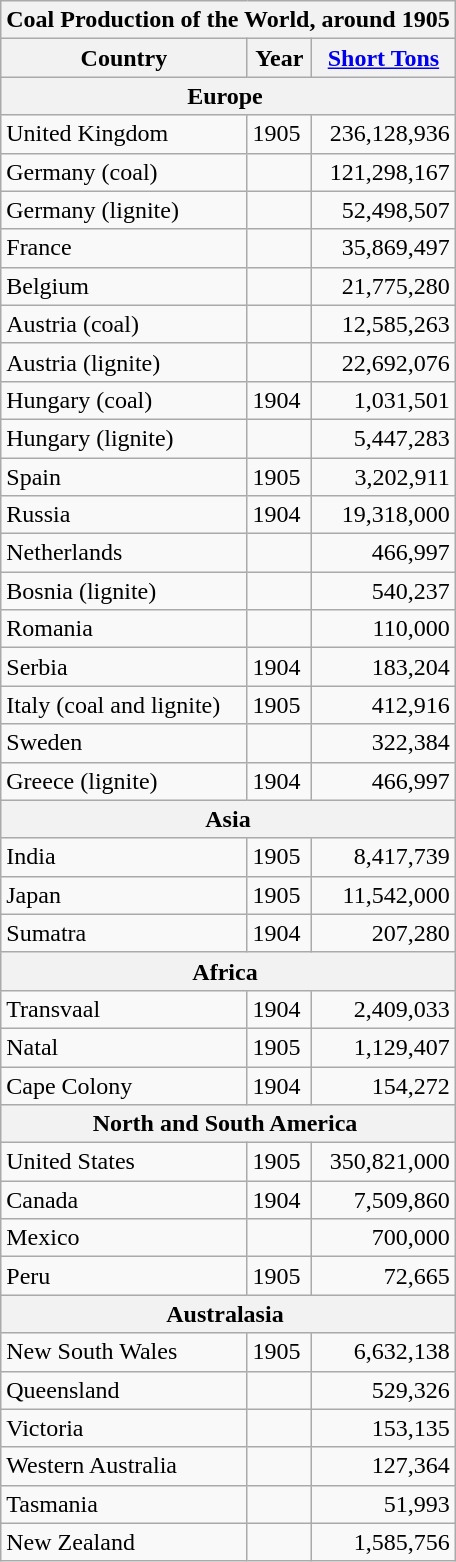<table class=wikitable style="margin-left:10px">
<tr>
<th colspan=3>Coal Production of the World, around 1905</th>
</tr>
<tr>
<th>Country</th>
<th>Year</th>
<th><a href='#'>Short Tons</a></th>
</tr>
<tr>
<th colspan=3>Europe </th>
</tr>
<tr>
<td>United Kingdom</td>
<td>1905</td>
<td style="text-align: right;">236,128,936</td>
</tr>
<tr>
<td>Germany (coal)</td>
<td></td>
<td style="text-align: right;">121,298,167</td>
</tr>
<tr>
<td>Germany (lignite)</td>
<td></td>
<td style="text-align: right;">52,498,507</td>
</tr>
<tr>
<td>France</td>
<td></td>
<td style="text-align: right;">35,869,497</td>
</tr>
<tr>
<td>Belgium</td>
<td></td>
<td style="text-align: right;">21,775,280</td>
</tr>
<tr>
<td>Austria (coal)</td>
<td></td>
<td style="text-align: right;">12,585,263</td>
</tr>
<tr>
<td>Austria (lignite)</td>
<td></td>
<td style="text-align: right;">22,692,076</td>
</tr>
<tr>
<td>Hungary (coal)</td>
<td>1904</td>
<td style="text-align: right;">1,031,501</td>
</tr>
<tr>
<td>Hungary (lignite)</td>
<td></td>
<td style="text-align: right;">5,447,283</td>
</tr>
<tr>
<td>Spain</td>
<td>1905</td>
<td style="text-align: right;">3,202,911</td>
</tr>
<tr>
<td>Russia</td>
<td>1904</td>
<td style="text-align: right;">19,318,000</td>
</tr>
<tr>
<td>Netherlands</td>
<td></td>
<td style="text-align: right;">466,997</td>
</tr>
<tr>
<td>Bosnia (lignite)</td>
<td></td>
<td style="text-align: right;">540,237</td>
</tr>
<tr>
<td>Romania</td>
<td></td>
<td style="text-align: right;">110,000</td>
</tr>
<tr>
<td>Serbia</td>
<td>1904</td>
<td style="text-align: right;">183,204</td>
</tr>
<tr>
<td>Italy (coal and lignite)</td>
<td>1905</td>
<td style="text-align: right;">412,916</td>
</tr>
<tr>
<td>Sweden</td>
<td></td>
<td style="text-align: right;">322,384</td>
</tr>
<tr>
<td>Greece (lignite)</td>
<td>1904</td>
<td style="text-align: right;">466,997</td>
</tr>
<tr>
<th colspan=3>Asia</th>
</tr>
<tr>
<td>India</td>
<td>1905</td>
<td style="text-align: right;">8,417,739</td>
</tr>
<tr>
<td>Japan</td>
<td>1905</td>
<td style="text-align: right;">11,542,000</td>
</tr>
<tr>
<td>Sumatra</td>
<td>1904</td>
<td style="text-align: right;">207,280</td>
</tr>
<tr>
<th colspan=3>Africa </th>
</tr>
<tr>
<td>Transvaal</td>
<td>1904</td>
<td style="text-align: right;">2,409,033</td>
</tr>
<tr>
<td>Natal</td>
<td>1905</td>
<td style="text-align: right;">1,129,407</td>
</tr>
<tr>
<td>Cape Colony</td>
<td>1904</td>
<td style="text-align: right;">154,272</td>
</tr>
<tr>
<th colspan=3>North and South America </th>
</tr>
<tr>
<td>United States</td>
<td>1905</td>
<td style="text-align: right;">350,821,000</td>
</tr>
<tr>
<td>Canada</td>
<td>1904</td>
<td style="text-align: right;">7,509,860</td>
</tr>
<tr>
<td>Mexico</td>
<td></td>
<td style="text-align: right;">700,000</td>
</tr>
<tr>
<td>Peru</td>
<td>1905</td>
<td style="text-align: right;">72,665</td>
</tr>
<tr>
<th colspan=3>Australasia </th>
</tr>
<tr>
<td>New South Wales</td>
<td>1905</td>
<td style="text-align: right;">6,632,138</td>
</tr>
<tr>
<td>Queensland</td>
<td></td>
<td style="text-align: right;">529,326</td>
</tr>
<tr>
<td>Victoria</td>
<td></td>
<td style="text-align: right;">153,135</td>
</tr>
<tr>
<td>Western Australia</td>
<td></td>
<td style="text-align: right;">127,364</td>
</tr>
<tr>
<td>Tasmania</td>
<td></td>
<td style="text-align: right;">51,993</td>
</tr>
<tr>
<td>New Zealand</td>
<td></td>
<td style="text-align: right;">1,585,756</td>
</tr>
</table>
